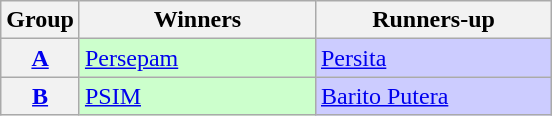<table class=wikitable>
<tr>
<th>Group</th>
<th width=150>Winners</th>
<th width=150>Runners-up</th>
</tr>
<tr>
<th><a href='#'>A</a></th>
<td bgcolor="#ccffcc"><a href='#'>Persepam</a></td>
<td bgcolor="#ccccff"><a href='#'>Persita</a></td>
</tr>
<tr>
<th><a href='#'>B</a></th>
<td bgcolor="#ccffcc"><a href='#'>PSIM</a></td>
<td bgcolor="#ccccff"><a href='#'>Barito Putera</a></td>
</tr>
</table>
